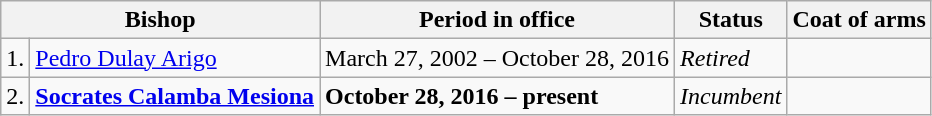<table class="wikitable">
<tr>
<th colspan="2">Bishop</th>
<th>Period in office</th>
<th>Status</th>
<th>Coat of arms</th>
</tr>
<tr>
<td>1.</td>
<td><a href='#'>Pedro Dulay Arigo</a></td>
<td>March 27, 2002 – October 28, 2016</td>
<td><em>Retired</em></td>
<td></td>
</tr>
<tr>
<td>2.</td>
<td><strong><a href='#'>Socrates Calamba Mesiona</a></strong></td>
<td><strong>October 28, 2016 – present</strong></td>
<td><em>Incumbent</em></td>
<td></td>
</tr>
</table>
